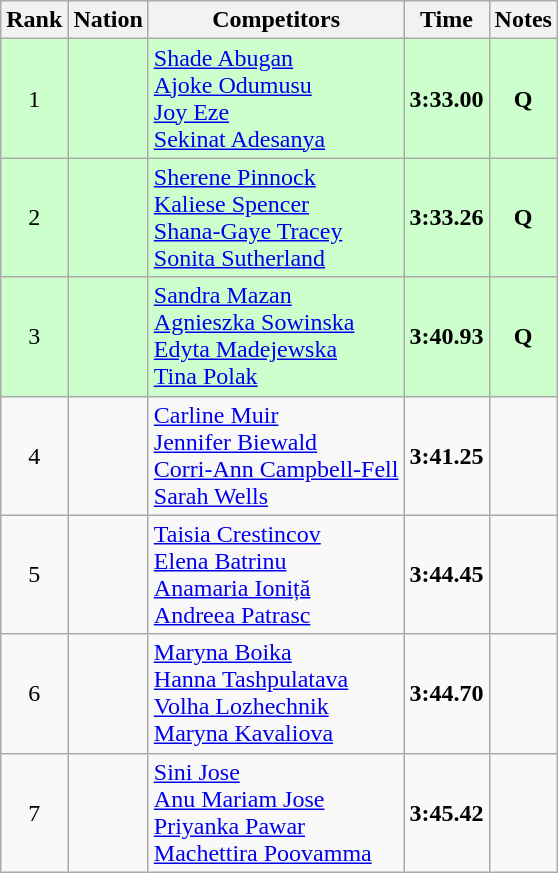<table class="wikitable sortable" style="text-align:center">
<tr>
<th>Rank</th>
<th>Nation</th>
<th>Competitors</th>
<th>Time</th>
<th>Notes</th>
</tr>
<tr bgcolor=ccffcc>
<td>1</td>
<td align=left></td>
<td align=left><a href='#'>Shade Abugan</a><br><a href='#'>Ajoke Odumusu</a><br><a href='#'>Joy Eze</a><br><a href='#'>Sekinat Adesanya</a></td>
<td><strong>3:33.00</strong></td>
<td><strong>Q</strong></td>
</tr>
<tr bgcolor=ccffcc>
<td>2</td>
<td align=left></td>
<td align=left><a href='#'>Sherene Pinnock</a><br><a href='#'>Kaliese Spencer</a><br><a href='#'>Shana-Gaye Tracey</a><br><a href='#'>Sonita Sutherland</a></td>
<td><strong>3:33.26</strong></td>
<td><strong>Q</strong></td>
</tr>
<tr bgcolor=ccffcc>
<td>3</td>
<td align=left></td>
<td align=left><a href='#'>Sandra Mazan</a><br><a href='#'>Agnieszka Sowinska</a><br><a href='#'>Edyta Madejewska</a><br><a href='#'>Tina Polak</a></td>
<td><strong>3:40.93</strong></td>
<td><strong>Q</strong></td>
</tr>
<tr>
<td>4</td>
<td align=left></td>
<td align=left><a href='#'>Carline Muir</a><br><a href='#'>Jennifer Biewald</a><br><a href='#'>Corri-Ann Campbell-Fell</a><br><a href='#'>Sarah Wells</a></td>
<td><strong>3:41.25</strong></td>
<td></td>
</tr>
<tr>
<td>5</td>
<td align=left></td>
<td align=left><a href='#'>Taisia Crestincov</a><br><a href='#'>Elena Batrinu</a><br><a href='#'>Anamaria Ioniță</a><br><a href='#'>Andreea Patrasc</a></td>
<td><strong>3:44.45</strong></td>
<td></td>
</tr>
<tr>
<td>6</td>
<td align=left></td>
<td align=left><a href='#'>Maryna Boika</a><br><a href='#'>Hanna Tashpulatava</a><br><a href='#'>Volha Lozhechnik</a><br><a href='#'>Maryna Kavaliova</a></td>
<td><strong>3:44.70</strong></td>
<td></td>
</tr>
<tr>
<td>7</td>
<td align=left></td>
<td align=left><a href='#'>Sini Jose</a><br><a href='#'>Anu Mariam Jose</a><br><a href='#'>Priyanka Pawar</a><br><a href='#'>Machettira Poovamma</a></td>
<td><strong>3:45.42</strong></td>
<td></td>
</tr>
</table>
